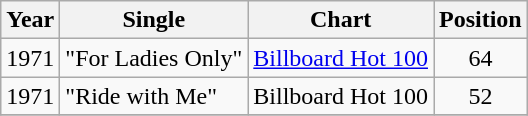<table class="wikitable">
<tr>
<th>Year</th>
<th>Single</th>
<th>Chart</th>
<th>Position</th>
</tr>
<tr>
<td>1971</td>
<td>"For Ladies Only"</td>
<td><a href='#'>Billboard Hot 100</a></td>
<td align="center">64</td>
</tr>
<tr>
<td>1971</td>
<td>"Ride with Me"</td>
<td>Billboard Hot 100</td>
<td align="center">52</td>
</tr>
<tr>
</tr>
</table>
